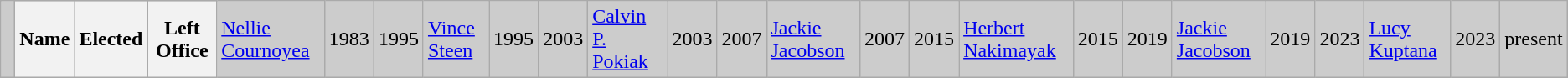<table class="wikitable">
<tr bgcolor="CCCCCC">
<td> </td>
<th><strong>Name </strong></th>
<th><strong>Elected</strong></th>
<th><strong>Left Office</strong><br>
</th>
<td><a href='#'>Nellie Cournoyea</a></td>
<td>1983</td>
<td>1995<br></td>
<td><a href='#'>Vince Steen</a></td>
<td>1995</td>
<td>2003<br></td>
<td><a href='#'>Calvin P. Pokiak</a></td>
<td>2003</td>
<td>2007<br></td>
<td><a href='#'>Jackie Jacobson</a></td>
<td>2007</td>
<td>2015<br></td>
<td><a href='#'>Herbert Nakimayak</a></td>
<td>2015</td>
<td>2019<br></td>
<td><a href='#'>Jackie Jacobson</a></td>
<td>2019</td>
<td>2023<br></td>
<td><a href='#'>Lucy Kuptana</a></td>
<td>2023</td>
<td>present</td>
</tr>
</table>
